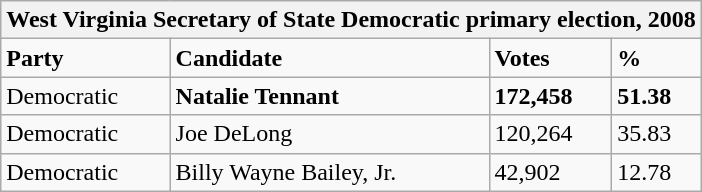<table class="wikitable">
<tr>
<th colspan="4">West Virginia Secretary of State Democratic primary election, 2008</th>
</tr>
<tr>
<td><strong>Party</strong></td>
<td><strong>Candidate</strong></td>
<td><strong>Votes</strong></td>
<td><strong>%</strong></td>
</tr>
<tr>
<td>Democratic</td>
<td><strong>Natalie Tennant</strong></td>
<td><strong>172,458</strong></td>
<td><strong>51.38</strong></td>
</tr>
<tr>
<td>Democratic</td>
<td>Joe DeLong</td>
<td>120,264</td>
<td>35.83</td>
</tr>
<tr>
<td>Democratic</td>
<td>Billy Wayne Bailey, Jr.</td>
<td>42,902</td>
<td>12.78</td>
</tr>
</table>
